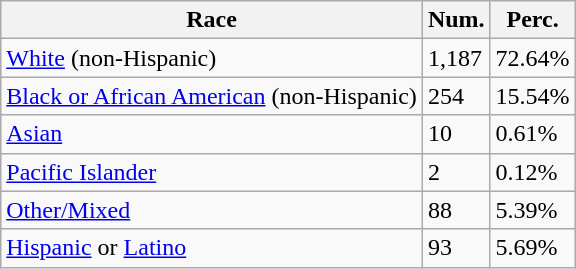<table class="wikitable">
<tr>
<th>Race</th>
<th>Num.</th>
<th>Perc.</th>
</tr>
<tr>
<td><a href='#'>White</a> (non-Hispanic)</td>
<td>1,187</td>
<td>72.64%</td>
</tr>
<tr>
<td><a href='#'>Black or African American</a> (non-Hispanic)</td>
<td>254</td>
<td>15.54%</td>
</tr>
<tr>
<td><a href='#'>Asian</a></td>
<td>10</td>
<td>0.61%</td>
</tr>
<tr>
<td><a href='#'>Pacific Islander</a></td>
<td>2</td>
<td>0.12%</td>
</tr>
<tr>
<td><a href='#'>Other/Mixed</a></td>
<td>88</td>
<td>5.39%</td>
</tr>
<tr>
<td><a href='#'>Hispanic</a> or <a href='#'>Latino</a></td>
<td>93</td>
<td>5.69%</td>
</tr>
</table>
